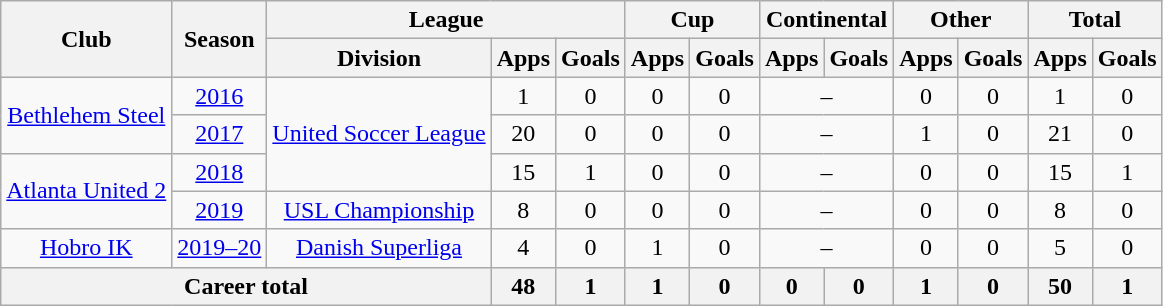<table class="wikitable" style="text-align: center">
<tr>
<th rowspan="2">Club</th>
<th rowspan="2">Season</th>
<th colspan="3">League</th>
<th colspan="2">Cup</th>
<th colspan="2">Continental</th>
<th colspan="2">Other</th>
<th colspan="2">Total</th>
</tr>
<tr>
<th>Division</th>
<th>Apps</th>
<th>Goals</th>
<th>Apps</th>
<th>Goals</th>
<th>Apps</th>
<th>Goals</th>
<th>Apps</th>
<th>Goals</th>
<th>Apps</th>
<th>Goals</th>
</tr>
<tr>
<td rowspan="2"><a href='#'>Bethlehem Steel</a></td>
<td><a href='#'>2016</a></td>
<td rowspan="3"><a href='#'>United Soccer League</a></td>
<td>1</td>
<td>0</td>
<td>0</td>
<td>0</td>
<td colspan="2">–</td>
<td>0</td>
<td>0</td>
<td>1</td>
<td>0</td>
</tr>
<tr>
<td><a href='#'>2017</a></td>
<td>20</td>
<td>0</td>
<td>0</td>
<td>0</td>
<td colspan="2">–</td>
<td>1</td>
<td>0</td>
<td>21</td>
<td>0</td>
</tr>
<tr>
<td rowspan="2"><a href='#'>Atlanta United 2</a></td>
<td><a href='#'>2018</a></td>
<td>15</td>
<td>1</td>
<td>0</td>
<td>0</td>
<td colspan="2">–</td>
<td>0</td>
<td>0</td>
<td>15</td>
<td>1</td>
</tr>
<tr>
<td><a href='#'>2019</a></td>
<td><a href='#'>USL Championship</a></td>
<td>8</td>
<td>0</td>
<td>0</td>
<td>0</td>
<td colspan="2">–</td>
<td>0</td>
<td>0</td>
<td>8</td>
<td>0</td>
</tr>
<tr>
<td><a href='#'>Hobro IK</a></td>
<td><a href='#'>2019–20</a></td>
<td><a href='#'>Danish Superliga</a></td>
<td>4</td>
<td>0</td>
<td>1</td>
<td>0</td>
<td colspan="2">–</td>
<td>0</td>
<td>0</td>
<td>5</td>
<td>0</td>
</tr>
<tr>
<th colspan=3>Career total</th>
<th>48</th>
<th>1</th>
<th>1</th>
<th>0</th>
<th>0</th>
<th>0</th>
<th>1</th>
<th>0</th>
<th>50</th>
<th>1</th>
</tr>
</table>
